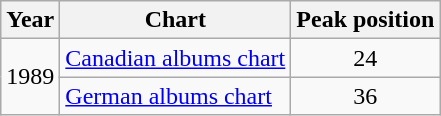<table class="wikitable">
<tr>
<th>Year</th>
<th>Chart</th>
<th>Peak position</th>
</tr>
<tr>
<td rowspan="2">1989</td>
<td><a href='#'>Canadian albums chart</a></td>
<td align="center">24</td>
</tr>
<tr>
<td><a href='#'>German albums chart</a></td>
<td align="center">36</td>
</tr>
</table>
